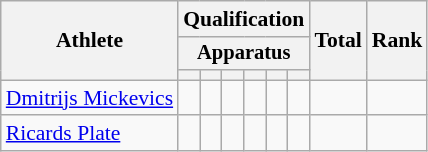<table class="wikitable" style="font-size:90%">
<tr>
<th rowspan=3>Athlete</th>
<th colspan =6>Qualification</th>
<th rowspan=3>Total</th>
<th rowspan=3>Rank</th>
</tr>
<tr style="font-size:95%">
<th colspan=6>Apparatus</th>
</tr>
<tr style="font-size:95%">
<th></th>
<th></th>
<th></th>
<th></th>
<th></th>
<th></th>
</tr>
<tr align=center>
<td align=left><a href='#'>Dmitrijs Mickevics</a></td>
<td></td>
<td></td>
<td></td>
<td></td>
<td></td>
<td></td>
<td></td>
<td></td>
</tr>
<tr align=center>
<td align=left><a href='#'>Ricards Plate</a></td>
<td></td>
<td></td>
<td></td>
<td></td>
<td></td>
<td></td>
<td></td>
<td></td>
</tr>
</table>
